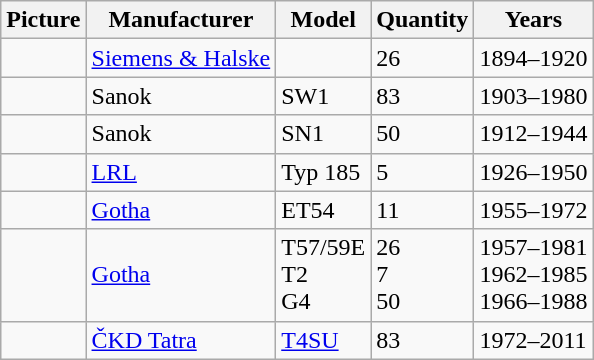<table class="wikitable sortable">
<tr>
<th>Picture</th>
<th>Manufacturer</th>
<th>Model</th>
<th>Quantity</th>
<th>Years</th>
</tr>
<tr>
<td></td>
<td> <a href='#'>Siemens & Halske</a></td>
<td></td>
<td>26</td>
<td>1894–1920</td>
</tr>
<tr>
<td></td>
<td> Sanok</td>
<td>SW1</td>
<td>83</td>
<td>1903–1980</td>
</tr>
<tr>
<td></td>
<td> Sanok</td>
<td>SN1</td>
<td>50</td>
<td>1912–1944</td>
</tr>
<tr>
<td></td>
<td> <a href='#'>LRL</a></td>
<td>Typ 185</td>
<td>5</td>
<td>1926–1950</td>
</tr>
<tr>
<td></td>
<td> <a href='#'>Gotha</a></td>
<td>ET54</td>
<td>11</td>
<td>1955–1972</td>
</tr>
<tr>
<td></td>
<td> <a href='#'>Gotha</a></td>
<td>T57/59E<br>T2<br>G4</td>
<td>26<br>7<br>50</td>
<td>1957–1981<br>1962–1985<br>1966–1988</td>
</tr>
<tr>
<td></td>
<td> <a href='#'>ČKD Tatra</a></td>
<td><a href='#'>T4SU</a></td>
<td>83</td>
<td>1972–2011</td>
</tr>
</table>
